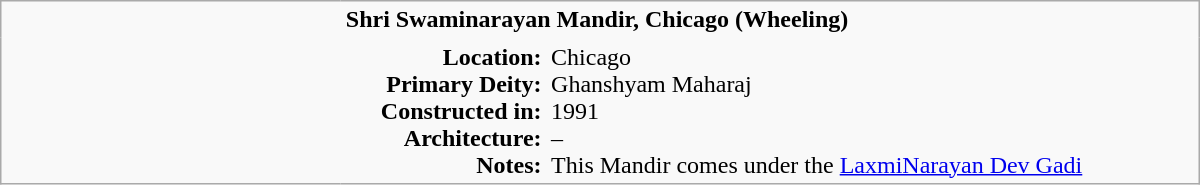<table class="wikitable plain" border="0" width="800">
<tr>
<td rowspan="2" width="220px" style="border:none;"></td>
<td colspan="2" valign="top" style="border:none;"><strong>Shri Swaminarayan Mandir, Chicago (Wheeling)</strong></td>
</tr>
<tr>
<td valign="top" style="text-align:right; border:none;"><strong>Location:</strong><br><strong>Primary Deity:</strong><br><strong>Constructed in:</strong><br><strong>Architecture:</strong><br><strong>Notes:</strong></td>
<td valign="top" style="border:none;">Chicago <br>Ghanshyam Maharaj <br>1991 <br>– <br>This Mandir comes under the <a href='#'>LaxmiNarayan Dev Gadi</a></td>
</tr>
</table>
